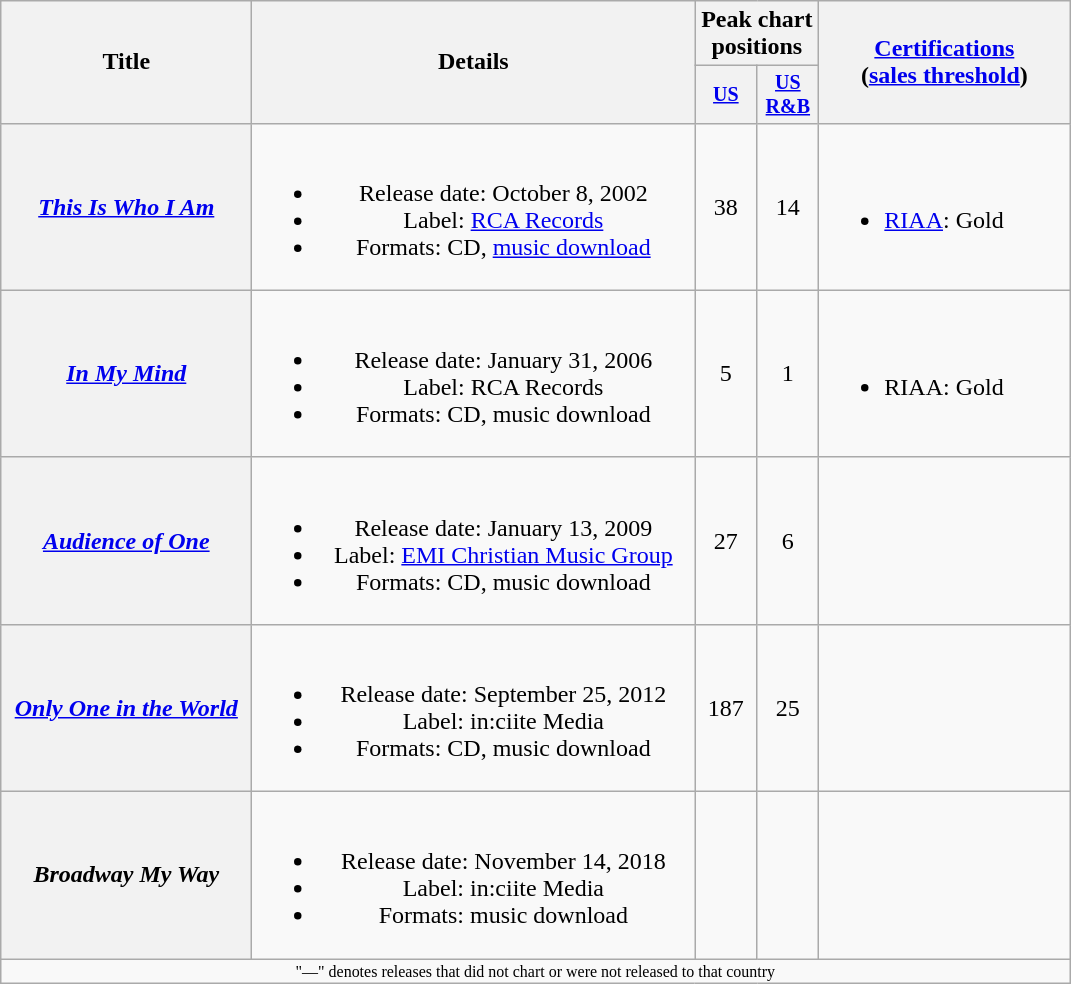<table class="wikitable plainrowheaders" style="text-align:center;">
<tr>
<th rowspan="2" style="width:10em;">Title</th>
<th rowspan="2" style="width:18em;">Details</th>
<th colspan="2">Peak chart positions</th>
<th rowspan="2" style="width:10em;"><a href='#'>Certifications</a><br>(<a href='#'>sales threshold</a>)</th>
</tr>
<tr style="font-size:smaller;">
<th style="width:35px;"><a href='#'>US</a></th>
<th style="width:35px;"><a href='#'>US R&B</a></th>
</tr>
<tr>
<th scope="row"><em><a href='#'>This Is Who I Am</a></em></th>
<td><br><ul><li>Release date: October 8, 2002</li><li>Label: <a href='#'>RCA Records</a></li><li>Formats: CD, <a href='#'>music download</a></li></ul></td>
<td>38</td>
<td>14</td>
<td style="text-align:left;"><br><ul><li><a href='#'>RIAA</a>: Gold</li></ul></td>
</tr>
<tr>
<th scope="row"><em><a href='#'>In My Mind</a></em></th>
<td><br><ul><li>Release date: January 31, 2006</li><li>Label: RCA Records</li><li>Formats: CD, music download</li></ul></td>
<td>5</td>
<td>1</td>
<td style="text-align:left;"><br><ul><li>RIAA: Gold</li></ul></td>
</tr>
<tr>
<th scope="row"><em><a href='#'>Audience of One</a></em></th>
<td><br><ul><li>Release date: January 13, 2009</li><li>Label: <a href='#'>EMI Christian Music Group</a></li><li>Formats: CD, music download</li></ul></td>
<td>27</td>
<td>6</td>
<td></td>
</tr>
<tr>
<th scope="row"><em><a href='#'>Only One in the World</a></em></th>
<td><br><ul><li>Release date: September 25, 2012</li><li>Label: in:ciite Media</li><li>Formats: CD, music download</li></ul></td>
<td>187</td>
<td>25</td>
<td></td>
</tr>
<tr>
<th scope="row"><em>Broadway My Way</em></th>
<td><br><ul><li>Release date: November 14, 2018</li><li>Label: in:ciite Media</li><li>Formats: music download</li></ul></td>
<td></td>
<td></td>
<td></td>
</tr>
<tr>
<td colspan="15" style="font-size:8pt">"—" denotes releases that did not chart or were not released to that country</td>
</tr>
</table>
